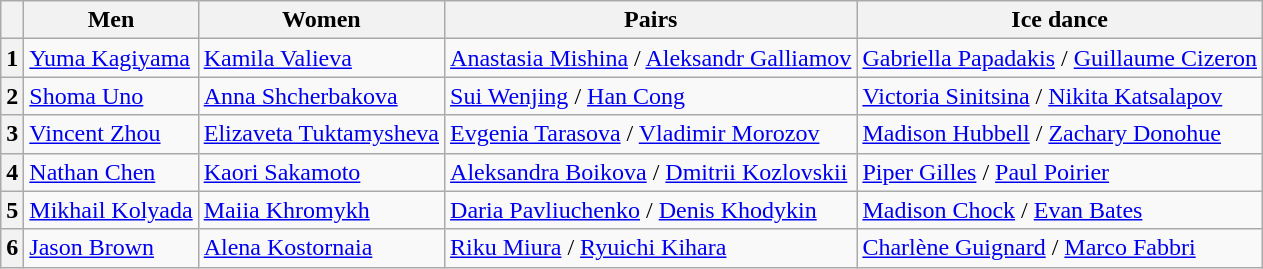<table class="wikitable unsortable" style="text-align:left">
<tr>
<th scope="col"></th>
<th scope="col">Men</th>
<th scope="col">Women</th>
<th scope="col">Pairs</th>
<th scope="col">Ice dance</th>
</tr>
<tr>
<th scope="row">1</th>
<td> <a href='#'>Yuma Kagiyama</a></td>
<td> <a href='#'>Kamila Valieva</a></td>
<td> <a href='#'>Anastasia Mishina</a> / <a href='#'>Aleksandr Galliamov</a></td>
<td> <a href='#'>Gabriella Papadakis</a> / <a href='#'>Guillaume Cizeron</a></td>
</tr>
<tr>
<th scope="row">2</th>
<td> <a href='#'>Shoma Uno</a></td>
<td> <a href='#'>Anna Shcherbakova</a></td>
<td> <a href='#'>Sui Wenjing</a> / <a href='#'>Han Cong</a></td>
<td> <a href='#'>Victoria Sinitsina</a> / <a href='#'>Nikita Katsalapov</a></td>
</tr>
<tr>
<th scope="row">3</th>
<td> <a href='#'>Vincent Zhou</a></td>
<td> <a href='#'>Elizaveta Tuktamysheva</a></td>
<td> <a href='#'>Evgenia Tarasova</a> / <a href='#'>Vladimir Morozov</a></td>
<td> <a href='#'>Madison Hubbell</a> / <a href='#'>Zachary Donohue</a></td>
</tr>
<tr>
<th scope="row">4</th>
<td> <a href='#'>Nathan Chen</a></td>
<td> <a href='#'>Kaori Sakamoto</a></td>
<td> <a href='#'>Aleksandra Boikova</a> / <a href='#'>Dmitrii Kozlovskii</a></td>
<td> <a href='#'>Piper Gilles</a> / <a href='#'>Paul Poirier</a></td>
</tr>
<tr>
<th scope="row">5</th>
<td> <a href='#'>Mikhail Kolyada</a></td>
<td> <a href='#'>Maiia Khromykh</a></td>
<td> <a href='#'>Daria Pavliuchenko</a> / <a href='#'>Denis Khodykin</a></td>
<td> <a href='#'>Madison Chock</a> / <a href='#'>Evan Bates</a></td>
</tr>
<tr>
<th scope="row">6</th>
<td> <a href='#'>Jason Brown</a></td>
<td> <a href='#'>Alena Kostornaia</a></td>
<td> <a href='#'>Riku Miura</a> / <a href='#'>Ryuichi Kihara</a></td>
<td> <a href='#'>Charlène Guignard</a> / <a href='#'>Marco Fabbri</a></td>
</tr>
</table>
